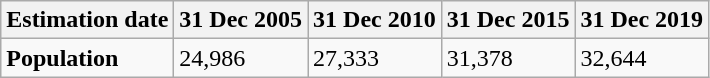<table class="wikitable">
<tr>
<th>Estimation date</th>
<th>31 Dec 2005</th>
<th>31 Dec 2010</th>
<th>31 Dec 2015</th>
<th>31 Dec 2019</th>
</tr>
<tr>
<td><strong>Population</strong></td>
<td>24,986</td>
<td>27,333</td>
<td>31,378</td>
<td>32,644</td>
</tr>
</table>
